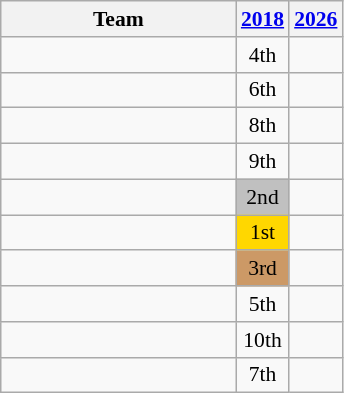<table class=wikitable style="text-align:center; font-size:90%">
<tr>
<th width=150>Team</th>
<th><a href='#'>2018</a></th>
<th><a href='#'>2026</a></th>
</tr>
<tr>
<td align=left></td>
<td>4th</td>
<td></td>
</tr>
<tr>
<td align=left></td>
<td>6th</td>
<td></td>
</tr>
<tr>
<td align=left></td>
<td>8th</td>
<td></td>
</tr>
<tr>
<td align=left></td>
<td>9th</td>
<td></td>
</tr>
<tr>
<td align=left></td>
<td bgcolor=silver>2nd</td>
<td></td>
</tr>
<tr>
<td align=left></td>
<td bgcolor=gold>1st</td>
<td></td>
</tr>
<tr>
<td align=left></td>
<td bgcolor=cc9966>3rd</td>
<td></td>
</tr>
<tr>
<td align=left></td>
<td>5th</td>
<td></td>
</tr>
<tr>
<td align=left></td>
<td>10th</td>
<td></td>
</tr>
<tr>
<td align=left></td>
<td>7th</td>
<td></td>
</tr>
</table>
